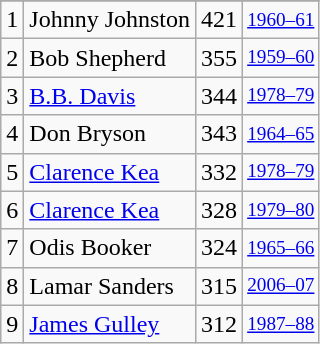<table class="wikitable">
<tr>
</tr>
<tr>
<td>1</td>
<td>Johnny Johnston</td>
<td>421</td>
<td style="font-size:80%;"><a href='#'>1960–61</a></td>
</tr>
<tr>
<td>2</td>
<td>Bob Shepherd</td>
<td>355</td>
<td style="font-size:80%;"><a href='#'>1959–60</a></td>
</tr>
<tr>
<td>3</td>
<td><a href='#'>B.B. Davis</a></td>
<td>344</td>
<td style="font-size:80%;"><a href='#'>1978–79</a></td>
</tr>
<tr>
<td>4</td>
<td>Don Bryson</td>
<td>343</td>
<td style="font-size:80%;"><a href='#'>1964–65</a></td>
</tr>
<tr>
<td>5</td>
<td><a href='#'>Clarence Kea</a></td>
<td>332</td>
<td style="font-size:80%;"><a href='#'>1978–79</a></td>
</tr>
<tr>
<td>6</td>
<td><a href='#'>Clarence Kea</a></td>
<td>328</td>
<td style="font-size:80%;"><a href='#'>1979–80</a></td>
</tr>
<tr>
<td>7</td>
<td>Odis Booker</td>
<td>324</td>
<td style="font-size:80%;"><a href='#'>1965–66</a></td>
</tr>
<tr>
<td>8</td>
<td>Lamar Sanders</td>
<td>315</td>
<td style="font-size:80%;"><a href='#'>2006–07</a></td>
</tr>
<tr>
<td>9</td>
<td><a href='#'>James Gulley</a></td>
<td>312</td>
<td style="font-size:80%;"><a href='#'>1987–88</a></td>
</tr>
</table>
